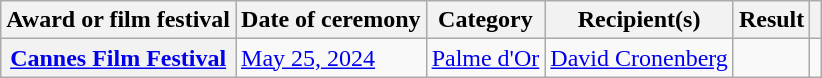<table class="wikitable sortable plainrowheaders">
<tr>
<th scope="col">Award or film festival</th>
<th scope="col">Date of ceremony</th>
<th scope="col">Category</th>
<th scope="col">Recipient(s)</th>
<th scope="col">Result</th>
<th scope="col" class="unsortable"></th>
</tr>
<tr>
<th scope="row"><a href='#'>Cannes Film Festival</a></th>
<td><a href='#'>May 25, 2024</a></td>
<td><a href='#'>Palme d'Or</a></td>
<td><a href='#'>David Cronenberg</a></td>
<td></td>
<td align="center"></td>
</tr>
</table>
